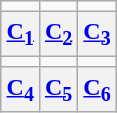<table class=wikitable align=right>
<tr>
<td></td>
<td></td>
<td></td>
</tr>
<tr>
<th><a href='#'>C<sub>1</sub></a></th>
<th><a href='#'>C<sub>2</sub></a></th>
<th><a href='#'>C<sub>3</sub></a></th>
</tr>
<tr>
<td></td>
<td></td>
<td></td>
</tr>
<tr>
<th><a href='#'>C<sub>4</sub></a></th>
<th><a href='#'>C<sub>5</sub></a></th>
<th><a href='#'>C<sub>6</sub></a></th>
</tr>
</table>
